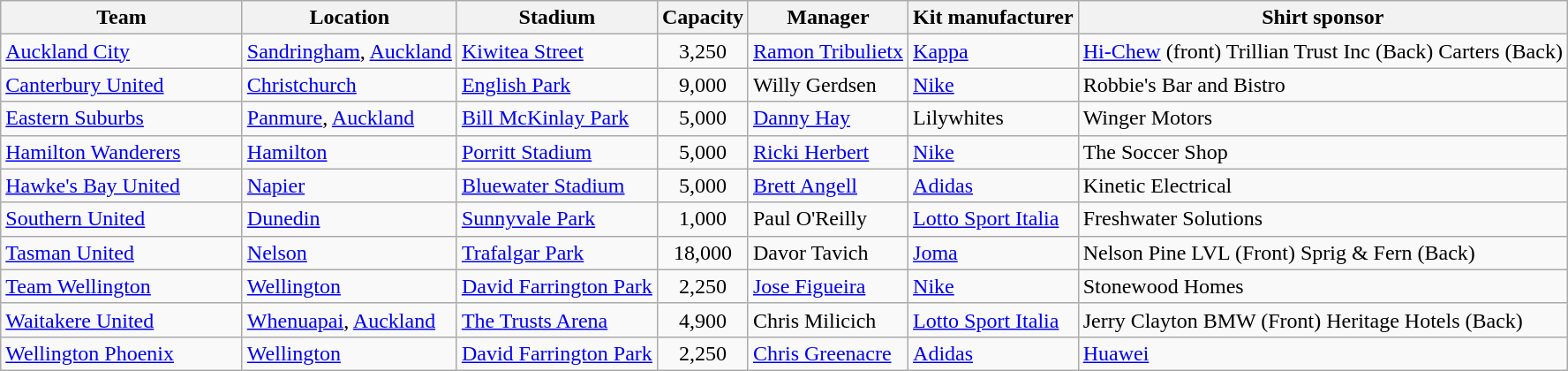<table class="wikitable sortable" style="text-align: left;">
<tr>
<th width=175>Team</th>
<th>Location</th>
<th>Stadium</th>
<th>Capacity</th>
<th>Manager</th>
<th>Kit manufacturer</th>
<th>Shirt sponsor</th>
</tr>
<tr>
<td> <a href='#'>Auckland City</a></td>
<td><a href='#'>Sandringham</a>, <a href='#'>Auckland</a></td>
<td><a href='#'>Kiwitea Street</a></td>
<td align=center>3,250</td>
<td> <a href='#'>Ramon Tribulietx</a></td>
<td><a href='#'>Kappa</a></td>
<td><a href='#'>Hi-Chew</a> (front) Trillian Trust Inc (Back) Carters (Back)</td>
</tr>
<tr>
<td> <a href='#'>Canterbury United</a></td>
<td><a href='#'>Christchurch</a></td>
<td><a href='#'>English Park</a></td>
<td align=center>9,000</td>
<td> Willy Gerdsen</td>
<td><a href='#'>Nike</a></td>
<td>Robbie's Bar and Bistro</td>
</tr>
<tr>
<td> <a href='#'>Eastern Suburbs</a></td>
<td><a href='#'>Panmure</a>, <a href='#'>Auckland</a></td>
<td><a href='#'>Bill McKinlay Park</a></td>
<td align=center>5,000</td>
<td> <a href='#'>Danny Hay</a></td>
<td>Lilywhites</td>
<td>Winger Motors</td>
</tr>
<tr>
<td> <a href='#'>Hamilton Wanderers</a></td>
<td><a href='#'>Hamilton</a></td>
<td><a href='#'>Porritt Stadium</a></td>
<td align=center>5,000</td>
<td> <a href='#'>Ricki Herbert</a></td>
<td><a href='#'>Nike</a></td>
<td>The Soccer Shop</td>
</tr>
<tr>
<td> <a href='#'>Hawke's Bay United</a></td>
<td><a href='#'>Napier</a></td>
<td><a href='#'>Bluewater Stadium</a></td>
<td align=center>5,000</td>
<td> <a href='#'>Brett Angell</a></td>
<td><a href='#'>Adidas</a></td>
<td>Kinetic Electrical</td>
</tr>
<tr>
<td> <a href='#'>Southern United</a></td>
<td><a href='#'>Dunedin</a></td>
<td><a href='#'>Sunnyvale Park</a></td>
<td align=center>1,000</td>
<td> Paul O'Reilly</td>
<td><a href='#'>Lotto Sport Italia</a></td>
<td>Freshwater Solutions</td>
</tr>
<tr>
<td> <a href='#'>Tasman United</a></td>
<td><a href='#'>Nelson</a></td>
<td><a href='#'>Trafalgar Park</a></td>
<td align=center>18,000</td>
<td> Davor Tavich</td>
<td><a href='#'>Joma</a></td>
<td>Nelson Pine LVL (Front) Sprig & Fern (Back)</td>
</tr>
<tr>
<td> <a href='#'>Team Wellington</a></td>
<td><a href='#'>Wellington</a></td>
<td><a href='#'>David Farrington Park</a></td>
<td align=center>2,250</td>
<td> <a href='#'>Jose Figueira</a></td>
<td><a href='#'>Nike</a></td>
<td>Stonewood Homes</td>
</tr>
<tr>
<td> <a href='#'>Waitakere United</a></td>
<td><a href='#'>Whenuapai</a>, <a href='#'>Auckland</a></td>
<td><a href='#'>The Trusts Arena</a></td>
<td align=center>4,900</td>
<td> Chris Milicich</td>
<td><a href='#'>Lotto Sport Italia</a></td>
<td>Jerry Clayton BMW (Front) Heritage Hotels (Back)</td>
</tr>
<tr>
<td> <a href='#'>Wellington Phoenix</a></td>
<td><a href='#'>Wellington</a></td>
<td><a href='#'>David Farrington Park</a></td>
<td align=center>2,250</td>
<td> <a href='#'>Chris Greenacre</a></td>
<td><a href='#'>Adidas</a></td>
<td><a href='#'>Huawei</a></td>
</tr>
</table>
